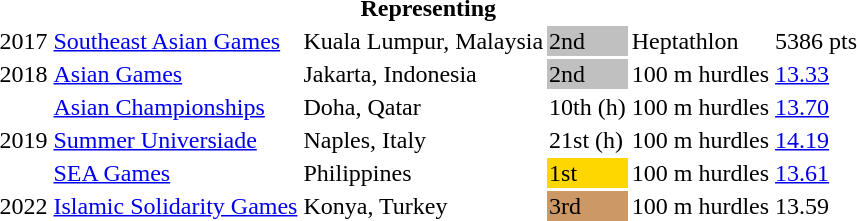<table>
<tr>
<th colspan="6">Representing </th>
</tr>
<tr>
<td>2017</td>
<td><a href='#'>Southeast Asian Games</a></td>
<td>Kuala Lumpur, Malaysia</td>
<td bgcolor="silver">2nd</td>
<td>Heptathlon</td>
<td>5386 pts</td>
</tr>
<tr>
<td>2018</td>
<td><a href='#'>Asian Games</a></td>
<td>Jakarta, Indonesia</td>
<td bgcolor="silver">2nd</td>
<td>100 m hurdles</td>
<td><a href='#'>13.33</a></td>
</tr>
<tr>
<td rowspan=3>2019</td>
<td><a href='#'>Asian Championships</a></td>
<td>Doha, Qatar</td>
<td>10th (h)</td>
<td>100 m hurdles</td>
<td><a href='#'>13.70</a></td>
</tr>
<tr>
<td><a href='#'>Summer Universiade</a></td>
<td>Naples, Italy</td>
<td>21st (h)</td>
<td>100 m hurdles</td>
<td><a href='#'>14.19</a></td>
</tr>
<tr>
<td><a href='#'>SEA Games</a></td>
<td>Philippines</td>
<td bgcolor="gold">1st</td>
<td>100 m hurdles</td>
<td><a href='#'>13.61</a></td>
</tr>
<tr>
<td>2022</td>
<td><a href='#'>Islamic Solidarity Games</a></td>
<td>Konya, Turkey</td>
<td bgcolor="cc9966">3rd</td>
<td>100 m hurdles</td>
<td>13.59</td>
</tr>
</table>
